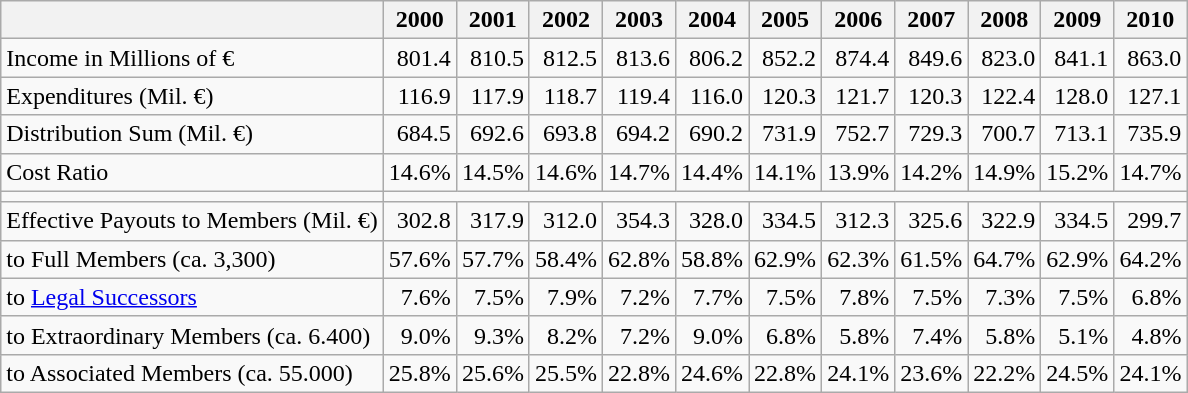<table class="wikitable">
<tr>
<th></th>
<th>2000</th>
<th>2001</th>
<th>2002</th>
<th>2003</th>
<th>2004</th>
<th>2005</th>
<th>2006</th>
<th>2007</th>
<th>2008</th>
<th>2009</th>
<th>2010</th>
</tr>
<tr align="right">
<td align="left">Income in Millions of €</td>
<td>801.4</td>
<td>810.5</td>
<td>812.5</td>
<td>813.6</td>
<td>806.2</td>
<td>852.2</td>
<td>874.4</td>
<td>849.6</td>
<td>823.0</td>
<td>841.1</td>
<td>863.0</td>
</tr>
<tr align="right">
<td align="left">Expenditures (Mil. €)</td>
<td>116.9</td>
<td>117.9</td>
<td>118.7</td>
<td>119.4</td>
<td>116.0</td>
<td>120.3</td>
<td>121.7</td>
<td>120.3</td>
<td>122.4</td>
<td>128.0</td>
<td>127.1</td>
</tr>
<tr align="right">
<td align="left">Distribution Sum (Mil. €)</td>
<td>684.5</td>
<td>692.6</td>
<td>693.8</td>
<td>694.2</td>
<td>690.2</td>
<td>731.9</td>
<td>752.7</td>
<td>729.3</td>
<td>700.7</td>
<td>713.1</td>
<td>735.9</td>
</tr>
<tr align="right">
<td align="left">Cost Ratio</td>
<td>14.6%</td>
<td>14.5%</td>
<td>14.6%</td>
<td>14.7%</td>
<td>14.4%</td>
<td>14.1%</td>
<td>13.9%</td>
<td>14.2%</td>
<td>14.9%</td>
<td>15.2%</td>
<td>14.7%</td>
</tr>
<tr>
<td></td>
</tr>
<tr align="right">
<td align="left">Effective Payouts to Members (Mil. €)</td>
<td>302.8</td>
<td>317.9</td>
<td>312.0</td>
<td>354.3</td>
<td>328.0</td>
<td>334.5</td>
<td>312.3</td>
<td>325.6</td>
<td>322.9</td>
<td>334.5</td>
<td>299.7</td>
</tr>
<tr align="right">
<td align="left">to Full Members (ca. 3,300)</td>
<td>57.6%</td>
<td>57.7%</td>
<td>58.4%</td>
<td>62.8%</td>
<td>58.8%</td>
<td>62.9%</td>
<td>62.3%</td>
<td>61.5%</td>
<td>64.7%</td>
<td>62.9%</td>
<td>64.2%</td>
</tr>
<tr align="right">
<td align="left">to <a href='#'>Legal Successors</a></td>
<td>7.6%</td>
<td>7.5%</td>
<td>7.9%</td>
<td>7.2%</td>
<td>7.7%</td>
<td>7.5%</td>
<td>7.8%</td>
<td>7.5%</td>
<td>7.3%</td>
<td>7.5%</td>
<td>6.8%</td>
</tr>
<tr align="right">
<td align="left">to Extraordinary Members (ca. 6.400)</td>
<td>9.0%</td>
<td>9.3%</td>
<td>8.2%</td>
<td>7.2%</td>
<td>9.0%</td>
<td>6.8%</td>
<td>5.8%</td>
<td>7.4%</td>
<td>5.8%</td>
<td>5.1%</td>
<td>4.8%</td>
</tr>
<tr align="right">
<td align="left">to Associated Members (ca. 55.000)</td>
<td>25.8%</td>
<td>25.6%</td>
<td>25.5%</td>
<td>22.8%</td>
<td>24.6%</td>
<td>22.8%</td>
<td>24.1%</td>
<td>23.6%</td>
<td>22.2%</td>
<td>24.5%</td>
<td>24.1%</td>
</tr>
</table>
